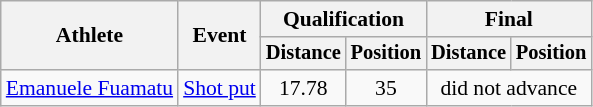<table class=wikitable style="font-size:90%">
<tr>
<th rowspan="2">Athlete</th>
<th rowspan="2">Event</th>
<th colspan="2">Qualification</th>
<th colspan="2">Final</th>
</tr>
<tr style="font-size:95%">
<th>Distance</th>
<th>Position</th>
<th>Distance</th>
<th>Position</th>
</tr>
<tr align=center>
<td align=left><a href='#'>Emanuele Fuamatu</a></td>
<td align=left><a href='#'>Shot put</a></td>
<td>17.78</td>
<td>35</td>
<td colspan=2>did not advance</td>
</tr>
</table>
